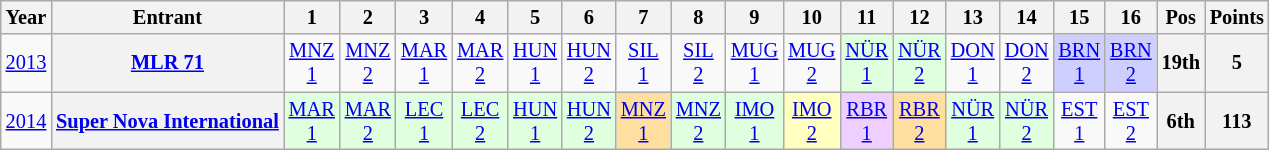<table class="wikitable" style="text-align:center; font-size:85%">
<tr>
<th>Year</th>
<th>Entrant</th>
<th>1</th>
<th>2</th>
<th>3</th>
<th>4</th>
<th>5</th>
<th>6</th>
<th>7</th>
<th>8</th>
<th>9</th>
<th>10</th>
<th>11</th>
<th>12</th>
<th>13</th>
<th>14</th>
<th>15</th>
<th>16</th>
<th>Pos</th>
<th>Points</th>
</tr>
<tr>
<td><a href='#'>2013</a></td>
<th nowrap><a href='#'>MLR 71</a></th>
<td><a href='#'>MNZ<br>1</a></td>
<td><a href='#'>MNZ<br>2</a></td>
<td><a href='#'>MAR<br>1</a></td>
<td><a href='#'>MAR<br>2</a></td>
<td><a href='#'>HUN<br>1</a></td>
<td><a href='#'>HUN<br>2</a></td>
<td><a href='#'>SIL<br>1</a></td>
<td><a href='#'>SIL<br>2</a></td>
<td><a href='#'>MUG<br>1</a></td>
<td><a href='#'>MUG<br>2</a></td>
<td style="background:#DFFFDF;"><a href='#'>NÜR<br>1</a><br></td>
<td style="background:#DFFFDF;"><a href='#'>NÜR<br>2</a><br></td>
<td><a href='#'>DON<br>1</a></td>
<td><a href='#'>DON<br>2</a></td>
<td style="background:#CFCFFF;"><a href='#'>BRN<br>1</a><br></td>
<td style="background:#CFCFFF;"><a href='#'>BRN<br>2</a><br></td>
<th>19th</th>
<th>5</th>
</tr>
<tr>
<td><a href='#'>2014</a></td>
<th nowrap><a href='#'>Super Nova International</a></th>
<td style="background:#DFFFDF;"><a href='#'>MAR<br>1</a><br></td>
<td style="background:#DFFFDF;"><a href='#'>MAR<br>2</a><br></td>
<td style="background:#DFFFDF;"><a href='#'>LEC<br>1</a><br></td>
<td style="background:#DFFFDF;"><a href='#'>LEC<br>2</a><br></td>
<td style="background:#DFFFDF;"><a href='#'>HUN<br>1</a><br></td>
<td style="background:#DFFFDF;"><a href='#'>HUN<br>2</a><br></td>
<td style="background:#FFDF9F;"><a href='#'>MNZ<br>1</a><br></td>
<td style="background:#DFFFDF;"><a href='#'>MNZ<br>2</a><br></td>
<td style="background:#DFFFDF;"><a href='#'>IMO<br>1</a><br></td>
<td style="background:#FFFFBF;"><a href='#'>IMO<br>2</a><br></td>
<td style="background:#EFCFFF;"><a href='#'>RBR<br>1</a><br></td>
<td style="background:#FFDF9F;"><a href='#'>RBR<br>2</a><br></td>
<td style="background:#DFFFDF;"><a href='#'>NÜR<br>1</a><br></td>
<td style="background:#DFFFDF;"><a href='#'>NÜR<br>2</a><br></td>
<td><a href='#'>EST<br>1</a></td>
<td><a href='#'>EST<br>2</a></td>
<th>6th</th>
<th>113</th>
</tr>
</table>
